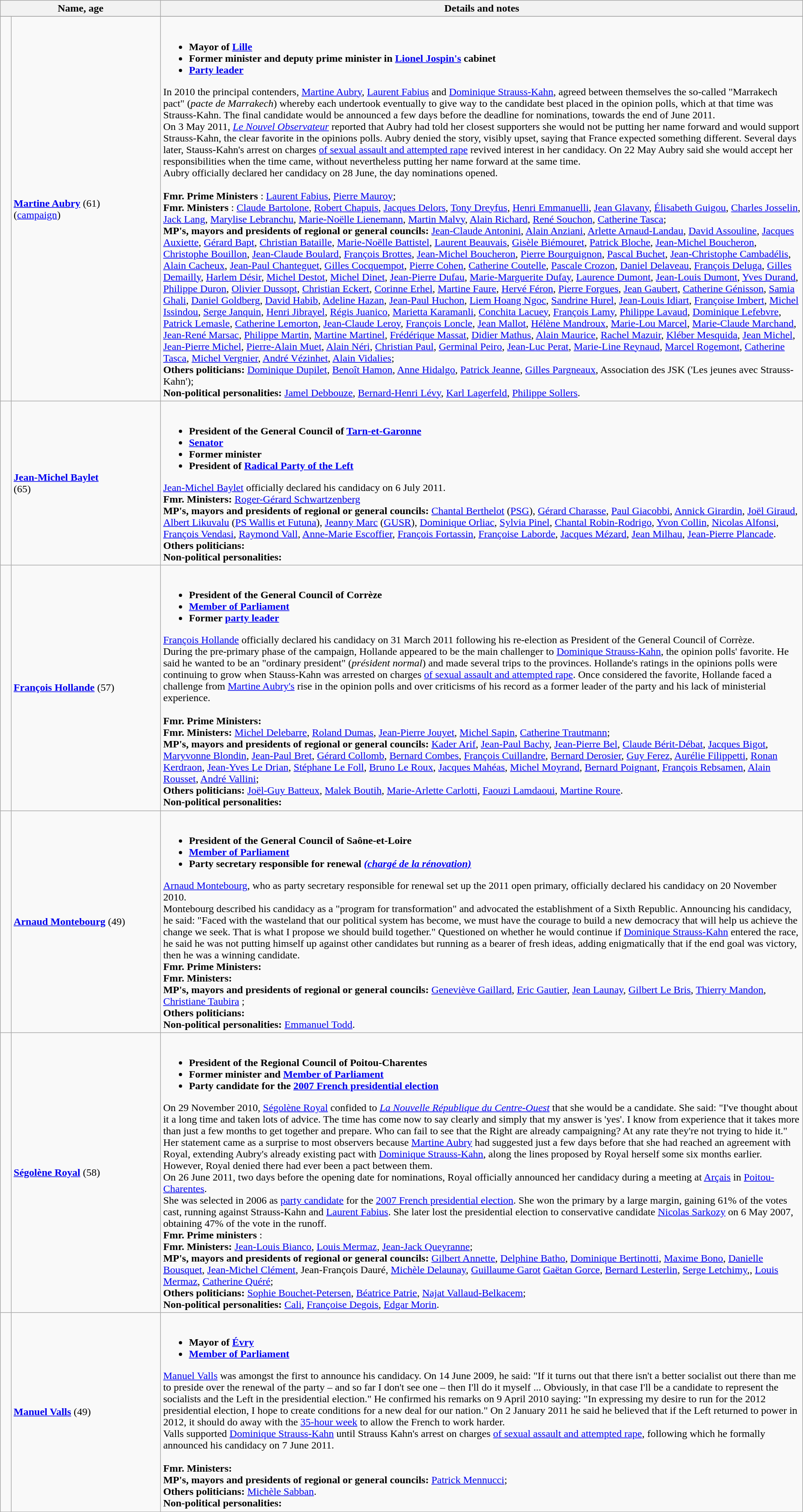<table class="wikitable">
<tr>
<th colspan=2>Name, age</th>
<th>Details and notes</th>
</tr>
<tr>
</tr>
<tr>
<td></td>
<td><strong><a href='#'>Martine Aubry</a></strong> (61)<br> (<a href='#'>campaign</a>)</td>
<td width = 80%><br><ul><li><strong>Mayor of <a href='#'>Lille</a></strong></li><li><strong>Former minister and deputy prime minister in <a href='#'>Lionel Jospin's</a> cabinet</strong></li><li><strong><a href='#'>Party leader</a></strong></li></ul>In 2010 the principal contenders, <a href='#'>Martine Aubry</a>, <a href='#'>Laurent Fabius</a> and <a href='#'>Dominique Strauss-Kahn</a>, agreed between themselves the so-called "Marrakech pact" (<em>pacte de Marrakech</em>) whereby each undertook eventually to give way to the candidate best placed in the opinion polls, which at that time was Strauss-Kahn. The final candidate would be announced a few days before the deadline for nominations, towards the end of June 2011.<br>On 3 May 2011, <em><a href='#'>Le Nouvel Observateur</a></em> reported that Aubry had told her closest supporters she would not be putting her name forward and would support Strauss-Kahn, the clear favorite in the opinions polls. Aubry denied the story, visibly upset, saying that France expected something different. Several days later, Stauss-Kahn's arrest on charges <a href='#'>of sexual assault and attempted rape</a> revived interest in her candidacy. On 22 May Aubry said she would accept her responsibilities when the time came, without nevertheless putting her name forward at the same time.<br>Aubry officially declared her candidacy on 28 June, the day nominations opened.<br>

<br><strong>Fmr. Prime Ministers</strong> : <a href='#'>Laurent Fabius</a>, <a href='#'>Pierre Mauroy</a>;<br><strong>Fmr. Ministers</strong> : <a href='#'>Claude Bartolone</a>, <a href='#'>Robert Chapuis</a>, <a href='#'>Jacques Delors</a>, <a href='#'>Tony Dreyfus</a>, <a href='#'>Henri Emmanuelli</a>, <a href='#'>Jean Glavany</a>, <a href='#'>Élisabeth Guigou</a>, <a href='#'>Charles Josselin</a>, <a href='#'>Jack Lang</a>, <a href='#'>Marylise Lebranchu</a>, <a href='#'>Marie-Noëlle Lienemann</a>, <a href='#'>Martin Malvy</a>, <a href='#'>Alain Richard</a>, <a href='#'>René Souchon</a>, <a href='#'>Catherine Tasca</a>;<br><strong>MP's, mayors and presidents of regional or general councils:</strong> <a href='#'>Jean-Claude Antonini</a>, <a href='#'>Alain Anziani</a>, <a href='#'>Arlette Arnaud-Landau</a>, <a href='#'>David Assouline</a>, <a href='#'>Jacques Auxiette</a>, <a href='#'>Gérard Bapt</a>, <a href='#'>Christian Bataille</a>, <a href='#'>Marie-Noëlle Battistel</a>, <a href='#'>Laurent Beauvais</a>, <a href='#'>Gisèle Biémouret</a>, <a href='#'>Patrick Bloche</a>, <a href='#'>Jean-Michel Boucheron</a>, <a href='#'>Christophe Bouillon</a>, <a href='#'>Jean-Claude Boulard</a>, <a href='#'>François Brottes</a>, <a href='#'>Jean-Michel Boucheron</a>, <a href='#'>Pierre Bourguignon</a>, <a href='#'>Pascal Buchet</a>, <a href='#'>Jean-Christophe Cambadélis</a>, <a href='#'>Alain Cacheux</a>, <a href='#'>Jean-Paul Chanteguet</a>, <a href='#'>Gilles Cocquempot</a>, <a href='#'>Pierre Cohen</a>, <a href='#'>Catherine Coutelle</a>, <a href='#'>Pascale Crozon</a>, <a href='#'>Daniel Delaveau</a>, <a href='#'>François Deluga</a>, <a href='#'>Gilles Demailly</a>, <a href='#'>Harlem Désir</a>, <a href='#'>Michel Destot</a>, <a href='#'>Michel Dinet</a>, <a href='#'>Jean-Pierre Dufau</a>, <a href='#'>Marie-Marguerite Dufay</a>, <a href='#'>Laurence Dumont</a>, <a href='#'>Jean-Louis Dumont</a>, <a href='#'>Yves Durand</a>, <a href='#'>Philippe Duron</a>, <a href='#'>Olivier Dussopt</a>, <a href='#'>Christian Eckert</a>, <a href='#'>Corinne Erhel</a>, <a href='#'>Martine Faure</a>, <a href='#'>Hervé Féron</a>, <a href='#'>Pierre Forgues</a>, <a href='#'>Jean Gaubert</a>, <a href='#'>Catherine Génisson</a>, <a href='#'>Samia Ghali</a>, <a href='#'>Daniel Goldberg</a>, <a href='#'>David Habib</a>, <a href='#'>Adeline Hazan</a>, <a href='#'>Jean-Paul Huchon</a>, <a href='#'>Liem Hoang Ngoc</a>, <a href='#'>Sandrine Hurel</a>, <a href='#'>Jean-Louis Idiart</a>, <a href='#'>Françoise Imbert</a>, <a href='#'>Michel Issindou</a>, <a href='#'>Serge Janquin</a>, <a href='#'>Henri Jibrayel</a>, <a href='#'>Régis Juanico</a>, <a href='#'>Marietta Karamanli</a>, <a href='#'>Conchita Lacuey</a>, <a href='#'>François Lamy</a>, <a href='#'>Philippe Lavaud</a>, <a href='#'>Dominique Lefebvre</a>, <a href='#'>Patrick Lemasle</a>, <a href='#'>Catherine Lemorton</a>, <a href='#'>Jean-Claude Leroy</a>, <a href='#'>François Loncle</a>, <a href='#'>Jean Mallot</a>, <a href='#'>Hélène Mandroux</a>, <a href='#'>Marie-Lou Marcel</a>, <a href='#'>Marie-Claude Marchand</a>, <a href='#'>Jean-René Marsac</a>, <a href='#'>Philippe Martin</a>, <a href='#'>Martine Martinel</a>, <a href='#'>Frédérique Massat</a>, <a href='#'>Didier Mathus</a>, <a href='#'>Alain Maurice</a>, <a href='#'>Rachel Mazuir</a>, <a href='#'>Kléber Mesquida</a>, <a href='#'>Jean Michel</a>, <a href='#'>Jean-Pierre Michel</a>, <a href='#'>Pierre-Alain Muet</a>, <a href='#'>Alain Néri</a>, <a href='#'>Christian Paul</a>, <a href='#'>Germinal Peiro</a>, <a href='#'>Jean-Luc Perat</a>, <a href='#'>Marie-Line Reynaud</a>, <a href='#'>Marcel Rogemont</a>, <a href='#'>Catherine Tasca</a>, <a href='#'>Michel Vergnier</a>, <a href='#'>André Vézinhet</a>, <a href='#'>Alain Vidalies</a>;<br><strong>Others politicians:</strong> <a href='#'>Dominique Dupilet</a>, <a href='#'>Benoît Hamon</a>, <a href='#'>Anne Hidalgo</a>, <a href='#'>Patrick Jeanne</a>, <a href='#'>Gilles Pargneaux</a>, Association des JSK ('Les jeunes avec Strauss-Kahn');<br><strong>Non-political personalities:</strong> <a href='#'>Jamel Debbouze</a>, <a href='#'>Bernard-Henri Lévy</a>, <a href='#'>Karl Lagerfeld</a>, <a href='#'>Philippe Sollers</a>.
</td>
</tr>
<tr>
<td></td>
<td width=225><strong><a href='#'>Jean-Michel Baylet</a></strong><br>(65)</td>
<td width=80%><br><ul><li><strong>President of the General Council of <a href='#'>Tarn-et-Garonne</a></strong></li><li><strong><a href='#'>Senator</a></strong></li><li><strong>Former minister</strong></li><li><strong>President of <a href='#'>Radical Party of the Left</a></strong></li></ul><a href='#'>Jean-Michel Baylet</a> officially declared his candidacy on 6 July 2011.


<br><strong>Fmr. Ministers:</strong> <a href='#'>Roger-Gérard Schwartzenberg</a><br><strong>MP's, mayors and presidents of regional or general councils:</strong> <a href='#'>Chantal Berthelot</a> (<a href='#'>PSG</a>), <a href='#'>Gérard Charasse</a>, <a href='#'>Paul Giacobbi</a>, <a href='#'>Annick Girardin</a>, <a href='#'>Joël Giraud</a>, <a href='#'>Albert Likuvalu</a> (<a href='#'>PS Wallis et Futuna</a>), <a href='#'>Jeanny Marc</a> (<a href='#'>GUSR</a>), <a href='#'>Dominique Orliac</a>, <a href='#'>Sylvia Pinel</a>, <a href='#'>Chantal Robin-Rodrigo</a>, <a href='#'>Yvon Collin</a>, <a href='#'>Nicolas Alfonsi</a>, <a href='#'>François Vendasi</a>, <a href='#'>Raymond Vall</a>, <a href='#'>Anne-Marie Escoffier</a>, <a href='#'>François Fortassin</a>, <a href='#'>Françoise Laborde</a>, <a href='#'>Jacques Mézard</a>, <a href='#'>Jean Milhau</a>, <a href='#'>Jean-Pierre Plancade</a>.<br><strong>Others politicians:</strong><br><strong>Non-political personalities:</strong>
</td>
</tr>
<tr>
<td></td>
<td><strong><a href='#'>François Hollande</a></strong> (57)</td>
<td width = 75%><br><ul><li><strong>President of the General Council of Corrèze</strong></li><li><strong><a href='#'>Member of Parliament</a></strong></li><li><strong>Former <a href='#'>party leader</a></strong></li></ul><a href='#'>François Hollande</a> officially declared his candidacy on 31 March 2011 following his re-election as President of the General Council of Corrèze.<br>During the pre-primary phase of the campaign, Hollande appeared to be the main challenger to <a href='#'>Dominique Strauss-Kahn</a>, the opinion polls' favorite. He said he wanted to be an "ordinary president" (<em>président normal</em>) and made several trips to the provinces. Hollande's ratings in the opinions polls were continuing to grow when Stauss-Kahn was arrested on charges <a href='#'>of sexual assault and attempted rape</a>. Once considered the favorite, Hollande faced a challenge from <a href='#'>Martine Aubry's</a> rise in the opinion polls and over criticisms of his record as a former leader of the party and his lack of ministerial experience.<br>

<br><strong>Fmr. Prime Ministers:</strong><br><strong>Fmr. Ministers:</strong> <a href='#'>Michel Delebarre</a>, <a href='#'>Roland Dumas</a>, <a href='#'>Jean-Pierre Jouyet</a>, <a href='#'>Michel Sapin</a>, <a href='#'>Catherine Trautmann</a>;<br><strong>MP's, mayors and presidents of regional or general councils:</strong> <a href='#'>Kader Arif</a>, <a href='#'>Jean-Paul Bachy</a>, <a href='#'>Jean-Pierre Bel</a>, <a href='#'>Claude Bérit-Débat</a>, <a href='#'>Jacques Bigot</a>, <a href='#'>Maryvonne Blondin</a>, <a href='#'>Jean-Paul Bret</a>, <a href='#'>Gérard Collomb</a>, <a href='#'>Bernard Combes</a>, <a href='#'>François Cuillandre</a>, <a href='#'>Bernard Derosier</a>, <a href='#'>Guy Ferez</a>, <a href='#'>Aurélie Filippetti</a>, <a href='#'>Ronan Kerdraon</a>, <a href='#'>Jean-Yves Le Drian</a>, <a href='#'>Stéphane Le Foll</a>, <a href='#'>Bruno Le Roux</a>, <a href='#'>Jacques Mahéas</a>, <a href='#'>Michel Moyrand</a>, <a href='#'>Bernard Poignant</a>, <a href='#'>François Rebsamen</a>, <a href='#'>Alain Rousset</a>, <a href='#'>André Vallini</a>;<br><strong>Others politicians:</strong> <a href='#'>Joël-Guy Batteux</a>, <a href='#'>Malek Boutih</a>, <a href='#'>Marie-Arlette Carlotti</a>, <a href='#'>Faouzi Lamdaoui</a>, <a href='#'>Martine Roure</a>.<br><strong>Non-political personalities:</strong>
</td>
</tr>
<tr>
<td></td>
<td><strong><a href='#'>Arnaud Montebourg</a></strong> (49)</td>
<td width = 75%><br><ul><li><strong>President of the General Council of Saône-et-Loire</strong></li><li><strong><a href='#'>Member of Parliament</a></strong></li><li><strong>Party secretary responsible for renewal <a href='#'><em>(chargé de la rénovation)</em></a></strong></li></ul><a href='#'>Arnaud Montebourg</a>, who as party secretary responsible for renewal set up the 2011 open primary, officially declared his candidacy on 20 November 2010.<br>Montebourg described his candidacy as a "program for transformation" and advocated the establishment of a Sixth Republic. Announcing his candidacy, he said: "Faced with the wasteland that our political system has become, we must have the courage to build a new democracy that will help us achieve the change we seek. That is what I propose we should build together." Questioned on whether he would continue if <a href='#'>Dominique Strauss-Kahn</a> entered the race, he said he was not putting himself up against other candidates but running as a bearer of fresh ideas, adding enigmatically that if the end goal was victory, then he was a winning candidate.<br>


<strong>Fmr. Prime Ministers:</strong><br><strong>Fmr. Ministers:</strong><br><strong>MP's, mayors and presidents of regional or general councils:</strong> <a href='#'>Geneviève Gaillard</a>, <a href='#'>Eric Gautier</a>, <a href='#'>Jean Launay</a>, <a href='#'>Gilbert Le Bris</a>, <a href='#'>Thierry Mandon</a>, <a href='#'>Christiane Taubira</a> ;<br><strong>Others politicians:</strong><br><strong>Non-political personalities:</strong> <a href='#'>Emmanuel Todd</a>.
</td>
</tr>
<tr>
<td></td>
<td><strong><a href='#'>Ségolène Royal</a></strong> (58)</td>
<td width = 75%><br><ul><li><strong>President of the Regional Council of Poitou-Charentes</strong></li><li><strong>Former minister and <a href='#'>Member of Parliament</a></strong></li><li><strong>Party candidate for the <a href='#'>2007 French presidential election</a></strong></li></ul>On 29 November 2010, <a href='#'>Ségolène Royal</a> confided to <em><a href='#'>La Nouvelle République du Centre-Ouest</a></em> that she would be a candidate. She said: "I've thought about it a long time and taken lots of advice. The time has come now to say clearly and simply that my answer is 'yes'. I know from experience that it takes more than just a few months to get together and prepare. Who can fail to see that the Right are already campaigning? At any rate they're not trying to hide it." Her statement came as a surprise to most observers because <a href='#'>Martine Aubry</a> had suggested just a few days before that she had reached an agreement with Royal, extending Aubry's already existing pact with <a href='#'>Dominique Strauss-Kahn</a>, along the lines proposed by Royal herself some six months earlier. However, Royal denied there had ever been a pact between them.<br>On 26 June 2011, two days before the opening date for nominations, Royal officially announced her candidacy during a meeting at <a href='#'>Arçais</a> in <a href='#'>Poitou-Charentes</a>.<br>She was selected in 2006 as <a href='#'>party candidate</a> for the <a href='#'>2007 French presidential election</a>. She won the primary by a large margin, gaining 61% of the votes cast, running against Strauss-Kahn and <a href='#'>Laurent Fabius</a>. She later lost the presidential election to conservative candidate <a href='#'>Nicolas Sarkozy</a> on 6 May 2007, obtaining 47% of the vote in the runoff.<br>


<strong>Fmr. Prime ministers</strong> :<br><strong>Fmr. Ministers:</strong> <a href='#'>Jean-Louis Bianco</a>, <a href='#'>Louis Mermaz</a>, <a href='#'>Jean-Jack Queyranne</a>;<br><strong>MP's, mayors and presidents of regional or general councils:</strong> <a href='#'>Gilbert Annette</a>, <a href='#'>Delphine Batho</a>, <a href='#'>Dominique Bertinotti</a>, <a href='#'>Maxime Bono</a>, <a href='#'>Danielle Bousquet</a>, <a href='#'>Jean-Michel Clément</a>, Jean-François Dauré, <a href='#'>Michèle Delaunay</a>, <a href='#'>Guillaume Garot</a> <a href='#'>Gaëtan Gorce</a>, <a href='#'>Bernard Lesterlin</a>, <a href='#'>Serge Letchimy</a>,, <a href='#'>Louis Mermaz</a>, <a href='#'>Catherine Quéré</a>;<br><strong>Others politicians:</strong> <a href='#'>Sophie Bouchet-Petersen</a>, <a href='#'>Béatrice Patrie</a>, <a href='#'>Najat Vallaud-Belkacem</a>;<br><strong>Non-political personalities:</strong> <a href='#'>Cali</a>, <a href='#'>Françoise Degois</a>, <a href='#'>Edgar Morin</a>.
</td>
</tr>
<tr>
<td></td>
<td><strong><a href='#'>Manuel Valls</a></strong> (49)</td>
<td width = 75%><br><ul><li><strong>Mayor of <a href='#'>Évry</a></strong></li><li><strong><a href='#'>Member of Parliament</a></strong></li></ul><a href='#'>Manuel Valls</a> was amongst the first to announce his candidacy. On 14 June 2009, he said: "If it turns out that there isn't a better socialist out there than me to preside over the renewal of the party – and so far I don't see one – then I'll do it myself ... Obviously, in that case I'll be a candidate to represent the socialists and the Left in the presidential election." He confirmed his remarks on 9 April 2010 saying: "In expressing my desire to run for the 2012 presidential election, I hope to create conditions for a new deal for our nation." On 2 January 2011 he said he believed that if the Left returned to power in 2012, it should do away with the <a href='#'>35-hour week</a> to allow the French to work harder.<br>Valls supported <a href='#'>Dominique Strauss-Kahn</a> until Strauss Kahn's arrest on charges <a href='#'>of sexual assault and attempted rape</a>, following which he formally announced his candidacy on 7 June 2011.<br>

<br><strong>Fmr. Ministers:</strong><br><strong>MP's, mayors and presidents of regional or general councils:</strong> <a href='#'>Patrick Mennucci</a>;<br><strong>Others politicians:</strong> <a href='#'>Michèle Sabban</a>.<br><strong>Non-political personalities:</strong>
</td>
</tr>
</table>
